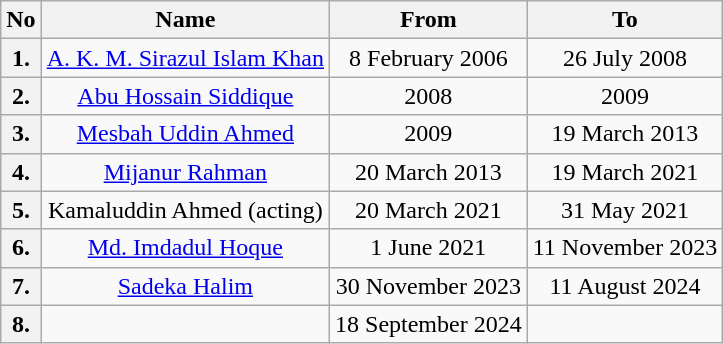<table class="wikitable sortable" style="text-align: center">
<tr>
<th>No</th>
<th>Name</th>
<th class="unsortable">From</th>
<th class="unsortable">To</th>
</tr>
<tr>
<th>1.</th>
<td><a href='#'>A. K. M. Sirazul Islam Khan</a></td>
<td>8 February 2006</td>
<td>26 July 2008</td>
</tr>
<tr>
<th>2.</th>
<td><a href='#'>Abu Hossain Siddique</a></td>
<td>2008</td>
<td>2009</td>
</tr>
<tr>
<th>3.</th>
<td><a href='#'>Mesbah Uddin Ahmed</a></td>
<td>2009</td>
<td>19 March 2013</td>
</tr>
<tr>
<th>4.</th>
<td><a href='#'>Mijanur Rahman</a></td>
<td>20 March 2013</td>
<td>19 March 2021</td>
</tr>
<tr>
<th>5.</th>
<td>Kamaluddin Ahmed (acting)</td>
<td>20 March 2021</td>
<td>31 May 2021</td>
</tr>
<tr>
<th>6.</th>
<td><a href='#'>Md. Imdadul Hoque</a></td>
<td>1 June 2021</td>
<td>11 November 2023</td>
</tr>
<tr>
<th>7.</th>
<td><a href='#'>Sadeka Halim</a></td>
<td>30 November 2023</td>
<td>11 August 2024</td>
</tr>
<tr>
<th>8.</th>
<td></td>
<td>18 September 2024</td>
<td></td>
</tr>
</table>
